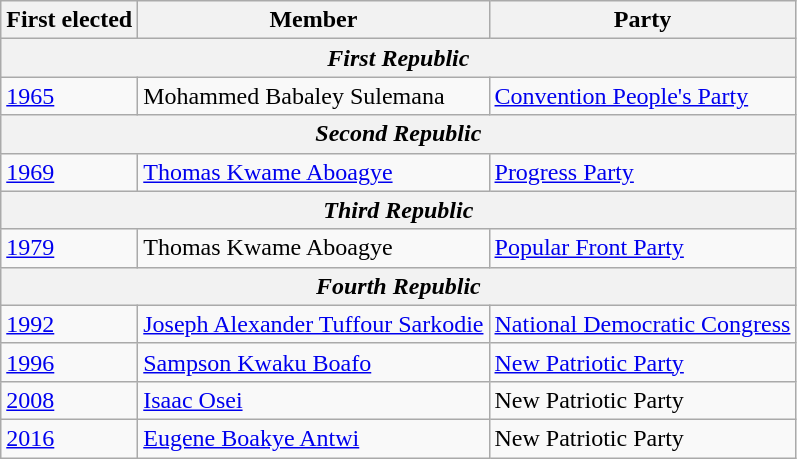<table class="wikitable">
<tr>
<th>First elected</th>
<th>Member</th>
<th>Party</th>
</tr>
<tr>
<th colspan=3><em>First Republic</em></th>
</tr>
<tr>
<td><a href='#'>1965</a></td>
<td>Mohammed Babaley Sulemana</td>
<td><a href='#'>Convention People's Party</a></td>
</tr>
<tr>
<th colspan=3><em>Second Republic</em></th>
</tr>
<tr>
<td><a href='#'>1969</a></td>
<td><a href='#'>Thomas Kwame Aboagye</a></td>
<td><a href='#'>Progress Party</a></td>
</tr>
<tr>
<th colspan=3><em>Third Republic</em></th>
</tr>
<tr>
<td><a href='#'>1979</a></td>
<td>Thomas Kwame Aboagye</td>
<td><a href='#'>Popular Front Party</a></td>
</tr>
<tr>
<th colspan=3><em>Fourth Republic</em></th>
</tr>
<tr>
<td><a href='#'>1992</a></td>
<td><a href='#'>Joseph Alexander Tuffour Sarkodie</a></td>
<td><a href='#'>National Democratic Congress</a></td>
</tr>
<tr>
<td><a href='#'>1996</a></td>
<td><a href='#'>Sampson Kwaku Boafo</a></td>
<td><a href='#'>New Patriotic Party</a></td>
</tr>
<tr>
<td><a href='#'>2008</a></td>
<td><a href='#'>Isaac Osei</a></td>
<td>New Patriotic Party</td>
</tr>
<tr>
<td><a href='#'>2016</a></td>
<td><a href='#'>Eugene Boakye Antwi</a></td>
<td>New Patriotic Party</td>
</tr>
</table>
